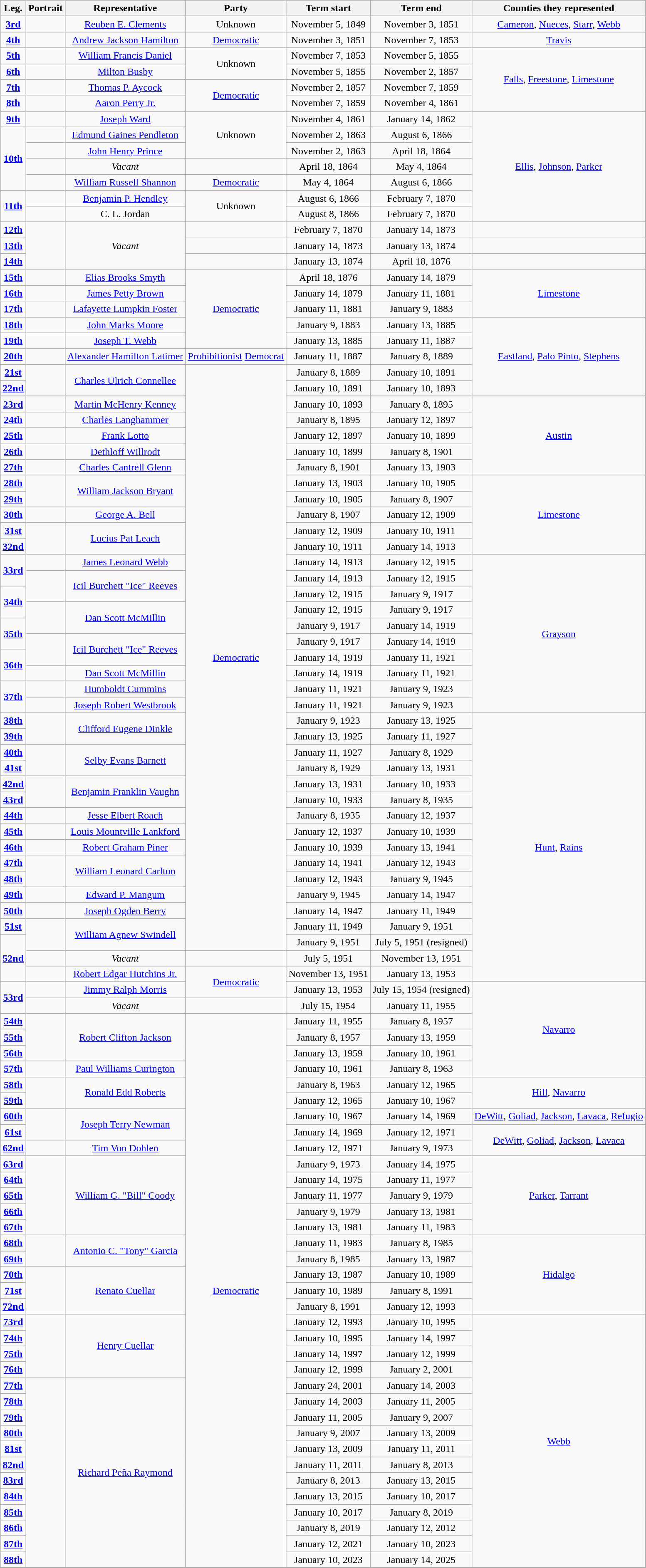<table class="wikitable" style="text-align:center">
<tr>
<th>Leg.</th>
<th>Portrait</th>
<th>Representative</th>
<th>Party</th>
<th>Term start</th>
<th>Term end</th>
<th>Counties they represented</th>
</tr>
<tr>
<td><a href='#'><strong>3rd</strong></a></td>
<td></td>
<td><a href='#'>Reuben E. Clements</a></td>
<td>Unknown</td>
<td>November 5, 1849</td>
<td>November 3, 1851</td>
<td><a href='#'>Cameron</a>, <a href='#'>Nueces</a>, <a href='#'>Starr</a>, <a href='#'>Webb</a></td>
</tr>
<tr>
<td><a href='#'><strong>4th</strong></a></td>
<td></td>
<td><a href='#'>Andrew Jackson Hamilton</a></td>
<td><a href='#'>Democratic</a></td>
<td>November 3, 1851</td>
<td>November 7, 1853</td>
<td><a href='#'>Travis</a></td>
</tr>
<tr>
<td><a href='#'><strong>5th</strong></a></td>
<td></td>
<td><a href='#'>William Francis Daniel</a></td>
<td rowspan=2>Unknown</td>
<td>November 7, 1853</td>
<td>November 5, 1855</td>
<td rowspan=4><a href='#'>Falls</a>, <a href='#'>Freestone</a>, <a href='#'>Limestone</a></td>
</tr>
<tr>
<td><a href='#'><strong>6th</strong></a></td>
<td></td>
<td><a href='#'>Milton Busby</a></td>
<td>November 5, 1855</td>
<td>November 2, 1857</td>
</tr>
<tr>
<td><a href='#'><strong>7th</strong></a></td>
<td></td>
<td><a href='#'>Thomas P. Aycock</a></td>
<td rowspan=2 ><a href='#'>Democratic</a></td>
<td>November 2, 1857</td>
<td>November 7, 1859</td>
</tr>
<tr>
<td><a href='#'><strong>8th</strong></a></td>
<td></td>
<td><a href='#'>Aaron Perry Jr.</a></td>
<td>November 7, 1859</td>
<td>November 4, 1861</td>
</tr>
<tr>
<td><a href='#'><strong>9th</strong></a></td>
<td></td>
<td><a href='#'>Joseph Ward</a></td>
<td rowspan=3>Unknown</td>
<td>November 4, 1861</td>
<td>January 14, 1862</td>
<td rowspan=7><a href='#'>Ellis</a>, <a href='#'>Johnson</a>, <a href='#'>Parker</a></td>
</tr>
<tr>
<td rowspan=4><a href='#'><strong>10th</strong></a></td>
<td></td>
<td><a href='#'>Edmund Gaines Pendleton</a></td>
<td>November 2, 1863</td>
<td>August 6, 1866</td>
</tr>
<tr>
<td></td>
<td><a href='#'>John Henry Prince</a></td>
<td>November 2, 1863</td>
<td>April 18, 1864</td>
</tr>
<tr>
<td></td>
<td><em>Vacant</em></td>
<td></td>
<td>April 18, 1864</td>
<td>May 4, 1864</td>
</tr>
<tr>
<td></td>
<td><a href='#'>William Russell Shannon</a></td>
<td><a href='#'>Democratic</a></td>
<td>May 4, 1864</td>
<td>August 6, 1866</td>
</tr>
<tr>
<td rowspan=2><a href='#'><strong>11th</strong></a></td>
<td></td>
<td><a href='#'>Benjamin P. Hendley</a></td>
<td rowspan=2>Unknown</td>
<td>August 6, 1866</td>
<td>February 7, 1870</td>
</tr>
<tr>
<td></td>
<td>C. L. Jordan</td>
<td>August 8, 1866</td>
<td>February 7, 1870</td>
</tr>
<tr>
<td><a href='#'><strong>12th</strong></a></td>
<td rowspan=3></td>
<td rowspan=3><em>Vacant</em></td>
<td></td>
<td>February 7, 1870</td>
<td>January 14, 1873</td>
<td></td>
</tr>
<tr>
<td><a href='#'><strong>13th</strong></a></td>
<td></td>
<td>January 14, 1873</td>
<td>January 13, 1874</td>
<td></td>
</tr>
<tr>
<td><a href='#'><strong>14th</strong></a></td>
<td></td>
<td>January 13, 1874</td>
<td>April 18, 1876</td>
<td></td>
</tr>
<tr>
<td><a href='#'><strong>15th</strong></a></td>
<td></td>
<td><a href='#'>Elias Brooks Smyth</a></td>
<td rowspan=5 ><a href='#'>Democratic</a></td>
<td>April 18, 1876</td>
<td>January 14, 1879</td>
<td rowspan=3><a href='#'>Limestone</a></td>
</tr>
<tr>
<td><a href='#'><strong>16th</strong></a></td>
<td></td>
<td><a href='#'>James Petty Brown</a></td>
<td>January 14, 1879</td>
<td>January 11, 1881</td>
</tr>
<tr>
<td><a href='#'><strong>17th</strong></a></td>
<td></td>
<td><a href='#'>Lafayette Lumpkin Foster</a></td>
<td>January 11, 1881</td>
<td>January 9, 1883</td>
</tr>
<tr>
<td><a href='#'><strong>18th</strong></a></td>
<td></td>
<td><a href='#'>John Marks Moore</a></td>
<td>January 9, 1883</td>
<td>January 13, 1885</td>
<td rowspan=5><a href='#'>Eastland</a>, <a href='#'>Palo Pinto</a>, <a href='#'>Stephens</a></td>
</tr>
<tr>
<td><a href='#'><strong>19th</strong></a></td>
<td></td>
<td><a href='#'>Joseph T. Webb</a></td>
<td>January 13, 1885</td>
<td>January 11, 1887</td>
</tr>
<tr>
<td><a href='#'><strong>20th</strong></a></td>
<td></td>
<td><a href='#'>Alexander Hamilton Latimer</a></td>
<td><a href='#'>Prohibitionist</a> <a href='#'>Democrat</a></td>
<td>January 11, 1887</td>
<td>January 8, 1889</td>
</tr>
<tr>
<td><a href='#'><strong>21st</strong></a></td>
<td rowspan=2></td>
<td rowspan=2><a href='#'>Charles Ulrich Connellee</a></td>
<td rowspan=37 ><a href='#'>Democratic</a></td>
<td>January 8, 1889</td>
<td>January 10, 1891</td>
</tr>
<tr>
<td><a href='#'><strong>22nd</strong></a></td>
<td>January 10, 1891</td>
<td>January 10, 1893</td>
</tr>
<tr>
<td><a href='#'><strong>23rd</strong></a></td>
<td></td>
<td><a href='#'>Martin McHenry Kenney</a></td>
<td>January 10, 1893</td>
<td>January 8, 1895</td>
<td rowspan=5><a href='#'>Austin</a></td>
</tr>
<tr>
<td><a href='#'><strong>24th</strong></a></td>
<td></td>
<td><a href='#'>Charles Langhammer</a></td>
<td>January 8, 1895</td>
<td>January 12, 1897</td>
</tr>
<tr>
<td><a href='#'><strong>25th</strong></a></td>
<td></td>
<td><a href='#'>Frank Lotto</a></td>
<td>January 12, 1897</td>
<td>January 10, 1899</td>
</tr>
<tr>
<td><a href='#'><strong>26th</strong></a></td>
<td></td>
<td><a href='#'>Dethloff Willrodt</a></td>
<td>January 10, 1899</td>
<td>January 8, 1901</td>
</tr>
<tr>
<td><a href='#'><strong>27th</strong></a></td>
<td></td>
<td><a href='#'>Charles Cantrell Glenn</a></td>
<td>January 8, 1901</td>
<td>January 13, 1903</td>
</tr>
<tr>
<td><a href='#'><strong>28th</strong></a></td>
<td rowspan=2></td>
<td rowspan=2><a href='#'>William Jackson Bryant</a></td>
<td>January 13, 1903</td>
<td>January 10, 1905</td>
<td rowspan=5><a href='#'>Limestone</a></td>
</tr>
<tr>
<td><a href='#'><strong>29th</strong></a></td>
<td>January 10, 1905</td>
<td>January 8, 1907</td>
</tr>
<tr>
<td><a href='#'><strong>30th</strong></a></td>
<td></td>
<td><a href='#'>George A. Bell</a></td>
<td>January 8, 1907</td>
<td>January 12, 1909</td>
</tr>
<tr>
<td><a href='#'><strong>31st</strong></a></td>
<td rowspan=2></td>
<td rowspan=2><a href='#'>Lucius Pat Leach</a></td>
<td>January 12, 1909</td>
<td>January 10, 1911</td>
</tr>
<tr>
<td><a href='#'><strong>32nd</strong></a></td>
<td>January 10, 1911</td>
<td>January 14, 1913</td>
</tr>
<tr>
<td rowspan=2><a href='#'><strong>33rd</strong></a></td>
<td></td>
<td><a href='#'>James Leonard Webb</a></td>
<td>January 14, 1913</td>
<td>January 12, 1915</td>
<td rowspan=10><a href='#'>Grayson</a></td>
</tr>
<tr>
<td rowspan=2></td>
<td rowspan=2><a href='#'>Icil Burchett "Ice" Reeves</a></td>
<td>January 14, 1913</td>
<td>January 12, 1915</td>
</tr>
<tr>
<td rowspan=2><a href='#'><strong>34th</strong></a></td>
<td>January 12, 1915</td>
<td>January 9, 1917</td>
</tr>
<tr>
<td rowspan=2></td>
<td rowspan=2><a href='#'>Dan Scott McMillin</a></td>
<td>January 12, 1915</td>
<td>January 9, 1917</td>
</tr>
<tr>
<td rowspan=2><a href='#'><strong>35th</strong></a></td>
<td>January 9, 1917</td>
<td>January 14, 1919</td>
</tr>
<tr>
<td rowspan=2></td>
<td rowspan=2><a href='#'>Icil Burchett "Ice" Reeves</a></td>
<td>January 9, 1917</td>
<td>January 14, 1919</td>
</tr>
<tr>
<td rowspan=2><a href='#'><strong>36th</strong></a></td>
<td>January 14, 1919</td>
<td>January 11, 1921</td>
</tr>
<tr>
<td></td>
<td><a href='#'>Dan Scott McMillin</a></td>
<td>January 14, 1919</td>
<td>January 11, 1921</td>
</tr>
<tr>
<td rowspan=2><a href='#'><strong>37th</strong></a></td>
<td></td>
<td><a href='#'>Humboldt Cummins</a></td>
<td>January 11, 1921</td>
<td>January 9, 1923</td>
</tr>
<tr>
<td></td>
<td><a href='#'>Joseph Robert Westbrook</a></td>
<td>January 11, 1921</td>
<td>January 9, 1923</td>
</tr>
<tr>
<td><a href='#'><strong>38th</strong></a></td>
<td rowspan=2></td>
<td rowspan=2><a href='#'>Clifford Eugene Dinkle</a></td>
<td>January 9, 1923</td>
<td>January 13, 1925</td>
<td rowspan=17><a href='#'>Hunt</a>, <a href='#'>Rains</a></td>
</tr>
<tr>
<td><a href='#'><strong>39th</strong></a></td>
<td>January 13, 1925</td>
<td>January 11, 1927</td>
</tr>
<tr>
<td><a href='#'><strong>40th</strong></a></td>
<td rowspan=2></td>
<td rowspan=2><a href='#'>Selby Evans Barnett</a></td>
<td>January 11, 1927</td>
<td>January 8, 1929</td>
</tr>
<tr>
<td><a href='#'><strong>41st</strong></a></td>
<td>January 8, 1929</td>
<td>January 13, 1931</td>
</tr>
<tr>
<td><a href='#'><strong>42nd</strong></a></td>
<td rowspan=2></td>
<td rowspan=2><a href='#'>Benjamin Franklin Vaughn</a></td>
<td>January 13, 1931</td>
<td>January 10, 1933</td>
</tr>
<tr>
<td><a href='#'><strong>43rd</strong></a></td>
<td>January 10, 1933</td>
<td>January 8, 1935</td>
</tr>
<tr>
<td><a href='#'><strong>44th</strong></a></td>
<td></td>
<td><a href='#'>Jesse Elbert Roach</a></td>
<td>January 8, 1935</td>
<td>January 12, 1937</td>
</tr>
<tr>
<td><a href='#'><strong>45th</strong></a></td>
<td></td>
<td><a href='#'>Louis Mountville Lankford</a></td>
<td>January 12, 1937</td>
<td>January 10, 1939</td>
</tr>
<tr>
<td><a href='#'><strong>46th</strong></a></td>
<td></td>
<td><a href='#'>Robert Graham Piner</a></td>
<td>January 10, 1939</td>
<td>January 13, 1941</td>
</tr>
<tr>
<td><a href='#'><strong>47th</strong></a></td>
<td rowspan=2></td>
<td rowspan=2><a href='#'>William Leonard Carlton</a></td>
<td>January 14, 1941</td>
<td>January 12, 1943</td>
</tr>
<tr>
<td><a href='#'><strong>48th</strong></a></td>
<td>January 12, 1943</td>
<td>January 9, 1945</td>
</tr>
<tr>
<td><a href='#'><strong>49th</strong></a></td>
<td></td>
<td><a href='#'>Edward P. Mangum</a></td>
<td>January 9, 1945</td>
<td>January 14, 1947</td>
</tr>
<tr>
<td><a href='#'><strong>50th</strong></a></td>
<td></td>
<td><a href='#'>Joseph Ogden Berry</a></td>
<td>January 14, 1947</td>
<td>January 11, 1949</td>
</tr>
<tr>
<td><a href='#'><strong>51st</strong></a></td>
<td rowspan=2></td>
<td rowspan=2><a href='#'>William Agnew Swindell</a></td>
<td>January 11, 1949</td>
<td>January 9, 1951</td>
</tr>
<tr>
<td rowspan=3><a href='#'><strong>52nd</strong></a></td>
<td>January 9, 1951</td>
<td>July 5, 1951 (resigned)</td>
</tr>
<tr>
<td></td>
<td><em>Vacant</em></td>
<td></td>
<td>July 5, 1951</td>
<td>November 13, 1951</td>
</tr>
<tr>
<td></td>
<td><a href='#'>Robert Edgar Hutchins Jr.</a></td>
<td rowspan=2 ><a href='#'>Democratic</a></td>
<td>November 13, 1951</td>
<td>January 13, 1953</td>
</tr>
<tr>
<td rowspan=2><a href='#'><strong>53rd</strong></a></td>
<td></td>
<td><a href='#'>Jimmy Ralph Morris</a></td>
<td>January 13, 1953</td>
<td>July 15, 1954 (resigned)</td>
<td rowspan=6><a href='#'>Navarro</a></td>
</tr>
<tr>
<td></td>
<td><em>Vacant</em></td>
<td></td>
<td>July 15, 1954</td>
<td>January 11, 1955</td>
</tr>
<tr>
<td><a href='#'><strong>54th</strong></a></td>
<td rowspan=3></td>
<td rowspan=3><a href='#'>Robert Clifton Jackson</a></td>
<td rowspan=35 ><a href='#'>Democratic</a></td>
<td>January 11, 1955</td>
<td>January 8, 1957</td>
</tr>
<tr>
<td><a href='#'><strong>55th</strong></a></td>
<td>January 8, 1957</td>
<td>January 13, 1959</td>
</tr>
<tr>
<td><a href='#'><strong>56th</strong></a></td>
<td>January 13, 1959</td>
<td>January 10, 1961</td>
</tr>
<tr>
<td><a href='#'><strong>57th</strong></a></td>
<td></td>
<td><a href='#'>Paul Williams Curington</a></td>
<td>January 10, 1961</td>
<td>January 8, 1963</td>
</tr>
<tr>
<td><a href='#'><strong>58th</strong></a></td>
<td rowspan=2></td>
<td rowspan=2><a href='#'>Ronald Edd Roberts</a></td>
<td>January 8, 1963</td>
<td>January 12, 1965</td>
<td rowspan=2><a href='#'>Hill</a>, <a href='#'>Navarro</a></td>
</tr>
<tr>
<td><a href='#'><strong>59th</strong></a></td>
<td>January 12, 1965</td>
<td>January 10, 1967</td>
</tr>
<tr>
<td><a href='#'><strong>60th</strong></a></td>
<td rowspan=2></td>
<td rowspan=2><a href='#'>Joseph Terry Newman</a></td>
<td>January 10, 1967</td>
<td>January 14, 1969</td>
<td><a href='#'>DeWitt</a>, <a href='#'>Goliad</a>, <a href='#'>Jackson</a>, <a href='#'>Lavaca</a>, <a href='#'>Refugio</a></td>
</tr>
<tr>
<td><a href='#'><strong>61st</strong></a></td>
<td>January 14, 1969</td>
<td>January 12, 1971</td>
<td rowspan=2><a href='#'>DeWitt</a>, <a href='#'>Goliad</a>, <a href='#'>Jackson</a>, <a href='#'>Lavaca</a></td>
</tr>
<tr>
<td><a href='#'><strong>62nd</strong></a></td>
<td></td>
<td><a href='#'>Tim Von Dohlen</a></td>
<td>January 12, 1971</td>
<td>January 9, 1973</td>
</tr>
<tr>
<td><a href='#'><strong>63rd</strong></a></td>
<td rowspan=5></td>
<td rowspan=5><a href='#'>William G. "Bill" Coody</a></td>
<td>January 9, 1973</td>
<td>January 14, 1975</td>
<td rowspan=5><a href='#'>Parker</a>, <a href='#'>Tarrant</a></td>
</tr>
<tr>
<td><a href='#'><strong>64th</strong></a></td>
<td>January 14, 1975</td>
<td>January 11, 1977</td>
</tr>
<tr>
<td><a href='#'><strong>65th</strong></a></td>
<td>January 11, 1977</td>
<td>January 9, 1979</td>
</tr>
<tr>
<td><a href='#'><strong>66th</strong></a></td>
<td>January 9, 1979</td>
<td>January 13, 1981</td>
</tr>
<tr>
<td><a href='#'><strong>67th</strong></a></td>
<td>January 13, 1981</td>
<td>January 11, 1983</td>
</tr>
<tr>
<td><a href='#'><strong>68th</strong></a></td>
<td rowspan=2></td>
<td rowspan=2><a href='#'>Antonio C. "Tony" Garcia</a></td>
<td>January 11, 1983</td>
<td>January 8, 1985</td>
<td rowspan=5><a href='#'>Hidalgo</a></td>
</tr>
<tr>
<td><a href='#'><strong>69th</strong></a></td>
<td>January 8, 1985</td>
<td>January 13, 1987</td>
</tr>
<tr>
<td><a href='#'><strong>70th</strong></a></td>
<td rowspan=3></td>
<td rowspan=3><a href='#'>Renato Cuellar</a></td>
<td>January 13, 1987</td>
<td>January 10, 1989</td>
</tr>
<tr>
<td><a href='#'><strong>71st</strong></a></td>
<td>January 10, 1989</td>
<td>January 8, 1991</td>
</tr>
<tr>
<td><a href='#'><strong>72nd</strong></a></td>
<td>January 8, 1991</td>
<td>January 12, 1993</td>
</tr>
<tr>
<td><a href='#'><strong>73rd</strong></a></td>
<td rowspan=4></td>
<td rowspan=4><a href='#'>Henry Cuellar</a></td>
<td>January 12, 1993</td>
<td>January 10, 1995</td>
<td rowspan=16><a href='#'>Webb</a></td>
</tr>
<tr>
<td><a href='#'><strong>74th</strong></a></td>
<td>January 10, 1995</td>
<td>January 14, 1997</td>
</tr>
<tr>
<td><a href='#'><strong>75th</strong></a></td>
<td>January 14, 1997</td>
<td>January 12, 1999</td>
</tr>
<tr>
<td><a href='#'><strong>76th</strong></a></td>
<td>January 12, 1999</td>
<td>January 2, 2001</td>
</tr>
<tr>
<td><a href='#'><strong>77th</strong></a></td>
<td rowspan=12></td>
<td rowspan=12><a href='#'>Richard Peña Raymond</a></td>
<td>January 24, 2001</td>
<td>January 14, 2003</td>
</tr>
<tr>
<td><a href='#'><strong>78th</strong></a></td>
<td>January 14, 2003</td>
<td>January 11, 2005</td>
</tr>
<tr>
<td><a href='#'><strong>79th</strong></a></td>
<td>January 11, 2005</td>
<td>January 9, 2007</td>
</tr>
<tr>
<td><a href='#'><strong>80th</strong></a></td>
<td>January 9, 2007</td>
<td>January 13, 2009</td>
</tr>
<tr>
<td><a href='#'><strong>81st</strong></a></td>
<td>January 13, 2009</td>
<td>January 11, 2011</td>
</tr>
<tr>
<td><a href='#'><strong>82nd</strong></a></td>
<td>January 11, 2011</td>
<td>January 8, 2013</td>
</tr>
<tr>
<td><a href='#'><strong>83rd</strong></a></td>
<td>January 8, 2013</td>
<td>January 13, 2015</td>
</tr>
<tr>
<td><a href='#'><strong>84th</strong></a></td>
<td>January 13, 2015</td>
<td>January 10, 2017</td>
</tr>
<tr>
<td><a href='#'><strong>85th</strong></a></td>
<td>January 10, 2017</td>
<td>January 8, 2019</td>
</tr>
<tr>
<td><a href='#'><strong>86th</strong></a></td>
<td>January 8, 2019</td>
<td>January 12, 2012</td>
</tr>
<tr>
<td><a href='#'><strong>87th</strong></a></td>
<td>January 12, 2021</td>
<td>January 10, 2023</td>
</tr>
<tr>
<td><a href='#'><strong>88th</strong></a></td>
<td>January 10, 2023</td>
<td>January 14, 2025</td>
</tr>
<tr>
</tr>
</table>
